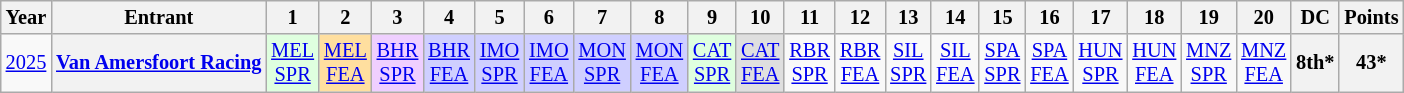<table class="wikitable" style="text-align:center; font-size:85%;">
<tr>
<th>Year</th>
<th>Entrant</th>
<th>1</th>
<th>2</th>
<th>3</th>
<th>4</th>
<th>5</th>
<th>6</th>
<th>7</th>
<th>8</th>
<th>9</th>
<th>10</th>
<th>11</th>
<th>12</th>
<th>13</th>
<th>14</th>
<th>15</th>
<th>16</th>
<th>17</th>
<th>18</th>
<th>19</th>
<th>20</th>
<th>DC</th>
<th>Points</th>
</tr>
<tr>
<td><a href='#'>2025</a></td>
<th nowrap><a href='#'>Van Amersfoort Racing</a></th>
<td style="background:#DFFFDF;"><a href='#'>MEL<br>SPR</a><br></td>
<td style="background:#FFDF9F;"><a href='#'>MEL<br>FEA</a><br></td>
<td style="background:#EFCFFF;"><a href='#'>BHR<br>SPR</a><br></td>
<td style="background:#CFCFFF;"><a href='#'>BHR<br>FEA</a><br></td>
<td style="background:#CFCFFF;"><a href='#'>IMO<br>SPR</a><br></td>
<td style="background:#CFCFFF;"><a href='#'>IMO<br>FEA</a><br></td>
<td style="background:#CFCFFF;"><a href='#'>MON<br>SPR</a><br></td>
<td style="background:#CFCFFF;"><a href='#'>MON<br>FEA</a><br></td>
<td style="background:#DFFFDF;"><a href='#'>CAT<br>SPR</a><br></td>
<td style="background:#DFDFDF;"><a href='#'>CAT<br>FEA</a><br></td>
<td style="background:#;"><a href='#'>RBR<br>SPR</a><br></td>
<td style="background:#;"><a href='#'>RBR<br>FEA</a><br></td>
<td style="background:#;"><a href='#'>SIL<br>SPR</a><br></td>
<td style="background:#;"><a href='#'>SIL<br>FEA</a><br></td>
<td style="background:#;"><a href='#'>SPA<br>SPR</a><br></td>
<td style="background:#;"><a href='#'>SPA<br>FEA</a><br></td>
<td style="background:#;"><a href='#'>HUN<br>SPR</a><br></td>
<td style="background:#;"><a href='#'>HUN<br>FEA</a><br></td>
<td style="background:#;"><a href='#'>MNZ<br>SPR</a><br></td>
<td style="background:#;"><a href='#'>MNZ<br>FEA</a><br></td>
<th style="background:#;">8th*</th>
<th style="background:#;">43*</th>
</tr>
</table>
